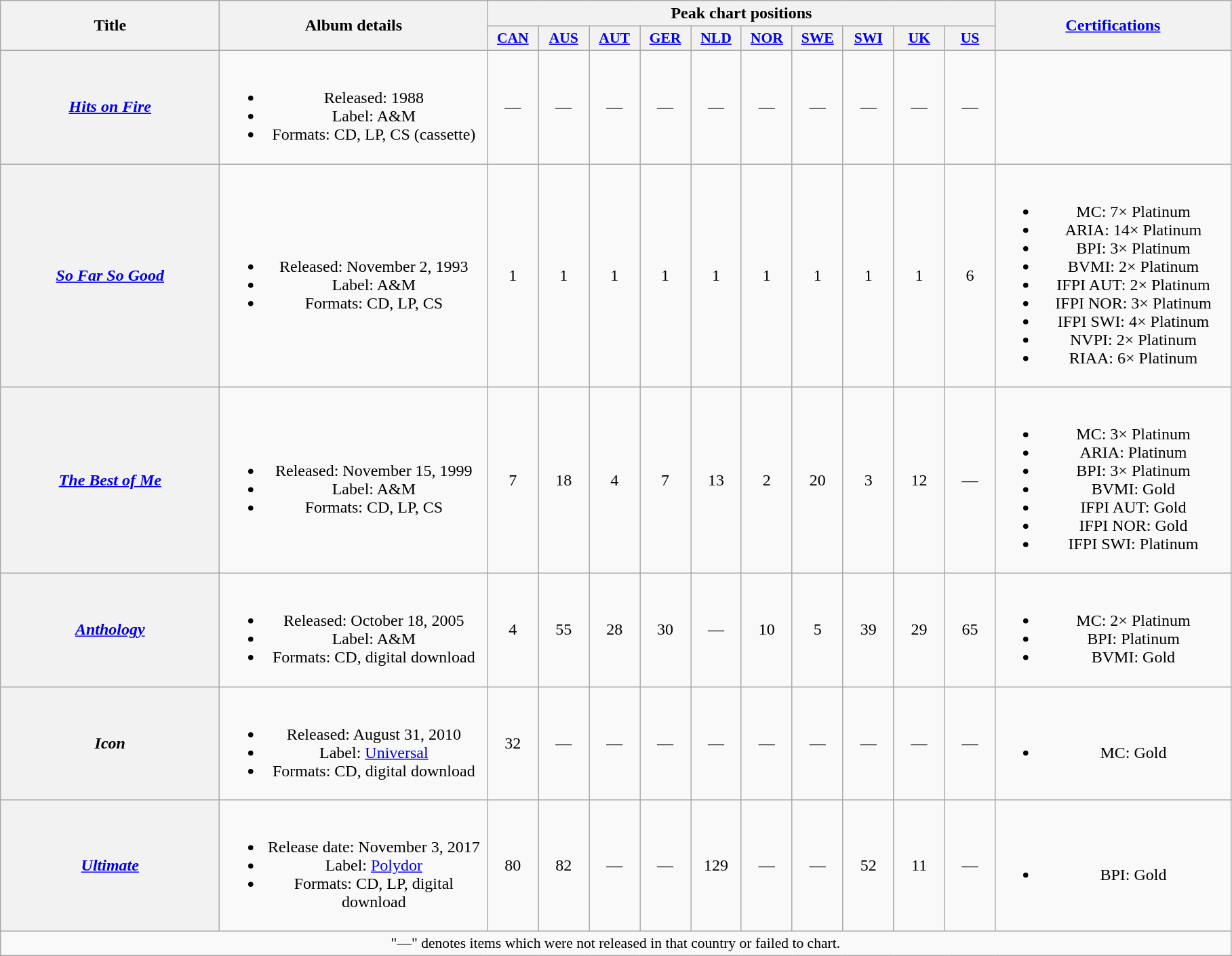<table class="wikitable plainrowheaders" style="text-align:center;" border="1">
<tr>
<th scope="col" rowspan="2" style="width:13em;">Title</th>
<th scope="col" rowspan="2" style="width:16em;">Album details</th>
<th scope="col" colspan="10">Peak chart positions</th>
<th scope="col" rowspan="2" style="width:14em;"><a href='#'>Certifications</a></th>
</tr>
<tr>
<th scope="col" style="width:3em;font-size:90%;"><a href='#'>CAN</a><br></th>
<th scope="col" style="width:3em;font-size:90%;"><a href='#'>AUS</a><br></th>
<th scope="col" style="width:3em;font-size:90%;"><a href='#'>AUT</a><br></th>
<th scope="col" style="width:3em;font-size:90%;"><a href='#'>GER</a><br></th>
<th scope="col" style="width:3em;font-size:90%;"><a href='#'>NLD</a><br></th>
<th scope="col" style="width:3em;font-size:90%;"><a href='#'>NOR</a><br></th>
<th scope="col" style="width:3em;font-size:90%;"><a href='#'>SWE</a><br></th>
<th scope="col" style="width:3em;font-size:90%;"><a href='#'>SWI</a><br></th>
<th scope="col" style="width:3em;font-size:90%;"><a href='#'>UK</a><br></th>
<th scope="col" style="width:3em;font-size:90%;"><a href='#'>US</a><br></th>
</tr>
<tr>
<th scope="row"><em><a href='#'>Hits on Fire</a></em></th>
<td><br><ul><li>Released: 1988</li><li>Label: A&M</li><li>Formats: CD, LP, CS (cassette)</li></ul></td>
<td>—</td>
<td>—</td>
<td>—</td>
<td>—</td>
<td>—</td>
<td>—</td>
<td>—</td>
<td>—</td>
<td>—</td>
<td>—</td>
<td></td>
</tr>
<tr>
<th scope="row"><em><a href='#'>So Far So Good</a></em></th>
<td><br><ul><li>Released: November 2, 1993</li><li>Label: A&M</li><li>Formats: CD, LP, CS</li></ul></td>
<td>1</td>
<td>1</td>
<td>1</td>
<td>1</td>
<td>1</td>
<td>1</td>
<td>1</td>
<td>1</td>
<td>1</td>
<td>6</td>
<td><br><ul><li>MC: 7× Platinum</li><li>ARIA: 14× Platinum</li><li>BPI: 3× Platinum</li><li>BVMI: 2× Platinum</li><li>IFPI AUT: 2× Platinum</li><li>IFPI NOR: 3× Platinum</li><li>IFPI SWI: 4× Platinum</li><li>NVPI: 2× Platinum</li><li>RIAA: 6× Platinum</li></ul></td>
</tr>
<tr>
<th scope="row"><em><a href='#'>The Best of Me</a></em></th>
<td><br><ul><li>Released: November 15, 1999</li><li>Label: A&M</li><li>Formats: CD, LP, CS</li></ul></td>
<td>7</td>
<td>18</td>
<td>4</td>
<td>7</td>
<td>13</td>
<td>2</td>
<td>20</td>
<td>3</td>
<td>12</td>
<td>—</td>
<td><br><ul><li>MC: 3× Platinum</li><li>ARIA: Platinum</li><li>BPI: 3× Platinum</li><li>BVMI: Gold</li><li>IFPI AUT: Gold</li><li>IFPI NOR: Gold</li><li>IFPI SWI: Platinum</li></ul></td>
</tr>
<tr>
<th scope="row"><em><a href='#'>Anthology</a></em></th>
<td><br><ul><li>Released: October 18, 2005</li><li>Label: A&M</li><li>Formats: CD, digital download</li></ul></td>
<td>4</td>
<td>55</td>
<td>28</td>
<td>30</td>
<td>—</td>
<td>10</td>
<td>5</td>
<td>39</td>
<td>29</td>
<td>65</td>
<td><br><ul><li>MC: 2× Platinum</li><li>BPI: Platinum</li><li>BVMI: Gold</li></ul></td>
</tr>
<tr>
<th scope="row"><em>Icon</em></th>
<td><br><ul><li>Released: August 31, 2010</li><li>Label: <a href='#'>Universal</a></li><li>Formats: CD, digital download</li></ul></td>
<td>32</td>
<td>—</td>
<td>—</td>
<td>—</td>
<td>—</td>
<td>—</td>
<td>—</td>
<td>—</td>
<td>—</td>
<td>—</td>
<td><br><ul><li>MC: Gold</li></ul></td>
</tr>
<tr>
<th scope="row"><em><a href='#'>Ultimate</a></em></th>
<td><br><ul><li>Release date: November 3, 2017</li><li>Label: <a href='#'>Polydor</a></li><li>Formats: CD, LP, digital download</li></ul></td>
<td>80</td>
<td>82</td>
<td>—</td>
<td>—</td>
<td>129</td>
<td>—</td>
<td>—</td>
<td>52</td>
<td>11</td>
<td>—</td>
<td><br><ul><li>BPI: Gold</li></ul></td>
</tr>
<tr>
<td colspan="14" style="font-size:90%">"—" denotes items which were not released in that country or failed to chart.</td>
</tr>
</table>
